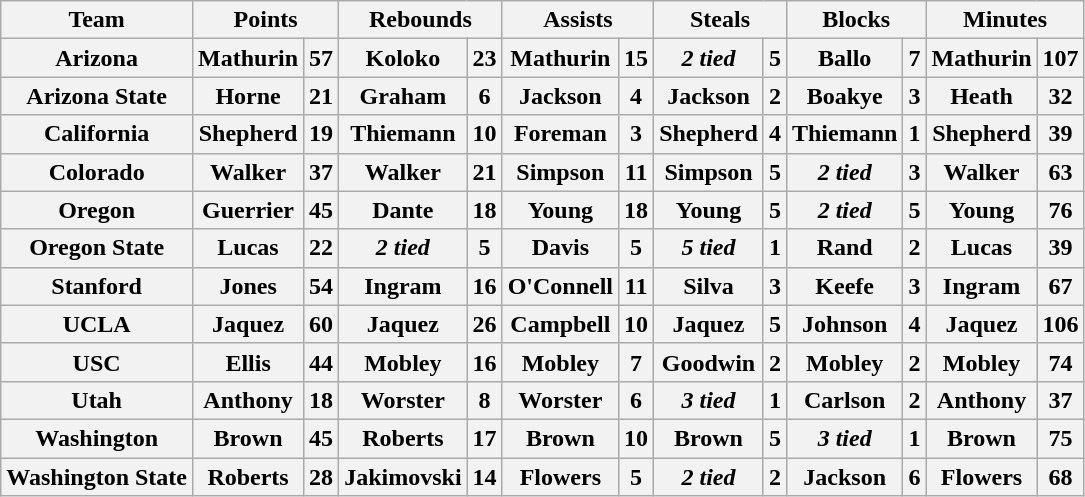<table class="wikitable" style="text-align:center">
<tr>
<th>Team</th>
<th colspan=2>Points</th>
<th colspan=2>Rebounds</th>
<th colspan=2>Assists</th>
<th colspan=2>Steals</th>
<th colspan=2>Blocks</th>
<th colspan=2>Minutes</th>
</tr>
<tr>
<th style=>Arizona</th>
<th>Mathurin</th>
<th>57</th>
<th>Koloko</th>
<th>23</th>
<th>Mathurin</th>
<th>15</th>
<th><em>2 tied</em></th>
<th>5</th>
<th>Ballo</th>
<th>7</th>
<th>Mathurin</th>
<th>107</th>
</tr>
<tr>
<th style=>Arizona State</th>
<th>Horne</th>
<th>21</th>
<th>Graham</th>
<th>6</th>
<th>Jackson</th>
<th>4</th>
<th>Jackson</th>
<th>2</th>
<th>Boakye</th>
<th>3</th>
<th>Heath</th>
<th>32</th>
</tr>
<tr>
<th style=>California</th>
<th>Shepherd</th>
<th>19</th>
<th>Thiemann</th>
<th>10</th>
<th>Foreman</th>
<th>3</th>
<th>Shepherd</th>
<th>4</th>
<th>Thiemann</th>
<th>1</th>
<th>Shepherd</th>
<th>39</th>
</tr>
<tr>
<th style=>Colorado</th>
<th>Walker</th>
<th>37</th>
<th>Walker</th>
<th>21</th>
<th>Simpson</th>
<th>11</th>
<th>Simpson</th>
<th>5</th>
<th><em>2 tied</em></th>
<th>3</th>
<th>Walker</th>
<th>63</th>
</tr>
<tr>
<th style=>Oregon</th>
<th>Guerrier</th>
<th>45</th>
<th>Dante</th>
<th>18</th>
<th>Young</th>
<th>18</th>
<th>Young</th>
<th>5</th>
<th><em>2 tied</em></th>
<th>5</th>
<th>Young</th>
<th>76</th>
</tr>
<tr>
<th style=>Oregon State</th>
<th>Lucas</th>
<th>22</th>
<th><em>2 tied</em></th>
<th>5</th>
<th>Davis</th>
<th>5</th>
<th><em> 5 tied</em></th>
<th>1</th>
<th>Rand</th>
<th>2</th>
<th>Lucas</th>
<th>39</th>
</tr>
<tr>
<th style=>Stanford</th>
<th>Jones</th>
<th>54</th>
<th>Ingram</th>
<th>16</th>
<th>O'Connell</th>
<th>11</th>
<th>Silva</th>
<th>3</th>
<th>Keefe</th>
<th>3</th>
<th>Ingram</th>
<th>67</th>
</tr>
<tr>
<th style=>UCLA</th>
<th>Jaquez</th>
<th>60</th>
<th>Jaquez</th>
<th>26</th>
<th>Campbell</th>
<th>10</th>
<th>Jaquez</th>
<th>5</th>
<th>Johnson</th>
<th>4</th>
<th>Jaquez</th>
<th>106</th>
</tr>
<tr>
<th style=>USC</th>
<th>Ellis</th>
<th>44</th>
<th>Mobley</th>
<th>16</th>
<th>Mobley</th>
<th>7</th>
<th>Goodwin</th>
<th>2</th>
<th>Mobley</th>
<th>2</th>
<th>Mobley</th>
<th>74</th>
</tr>
<tr>
<th style=>Utah</th>
<th>Anthony</th>
<th>18</th>
<th>Worster</th>
<th>8</th>
<th>Worster</th>
<th>6</th>
<th><em>3 tied</em></th>
<th>1</th>
<th>Carlson</th>
<th>2</th>
<th>Anthony</th>
<th>37</th>
</tr>
<tr>
<th style=>Washington</th>
<th>Brown</th>
<th>45</th>
<th>Roberts</th>
<th>17</th>
<th>Brown</th>
<th>10</th>
<th>Brown</th>
<th>5</th>
<th><em>3 tied</em></th>
<th>1</th>
<th>Brown</th>
<th>75</th>
</tr>
<tr>
<th style=>Washington State</th>
<th>Roberts</th>
<th>28</th>
<th>Jakimovski</th>
<th>14</th>
<th>Flowers</th>
<th>5</th>
<th><em>2 tied</em></th>
<th>2</th>
<th>Jackson</th>
<th>6</th>
<th>Flowers</th>
<th>68</th>
</tr>
</table>
